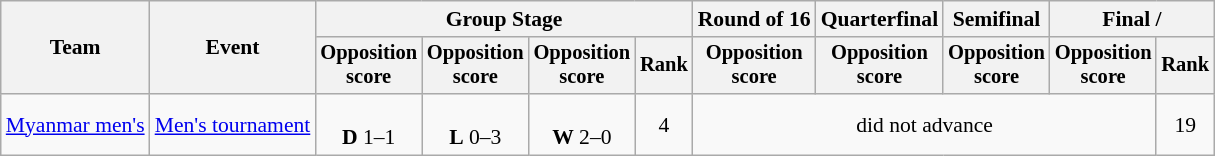<table class=wikitable style=font-size:90%;text-align:center>
<tr>
<th rowspan=2>Team</th>
<th rowspan=2>Event</th>
<th colspan=4>Group Stage</th>
<th>Round of 16</th>
<th>Quarterfinal</th>
<th>Semifinal</th>
<th colspan=2>Final / </th>
</tr>
<tr style=font-size:95%>
<th>Opposition<br>score</th>
<th>Opposition<br>score</th>
<th>Opposition<br>score</th>
<th>Rank</th>
<th>Opposition<br>score</th>
<th>Opposition<br>score</th>
<th>Opposition<br>score</th>
<th>Opposition<br>score</th>
<th>Rank</th>
</tr>
<tr>
<td align=left><a href='#'>Myanmar men's</a></td>
<td align=left><a href='#'>Men's tournament</a></td>
<td><br><strong>D</strong> 1–1</td>
<td><br><strong>L</strong> 0–3</td>
<td><br><strong>W</strong> 2–0</td>
<td>4</td>
<td colspan=4>did not advance</td>
<td>19</td>
</tr>
</table>
